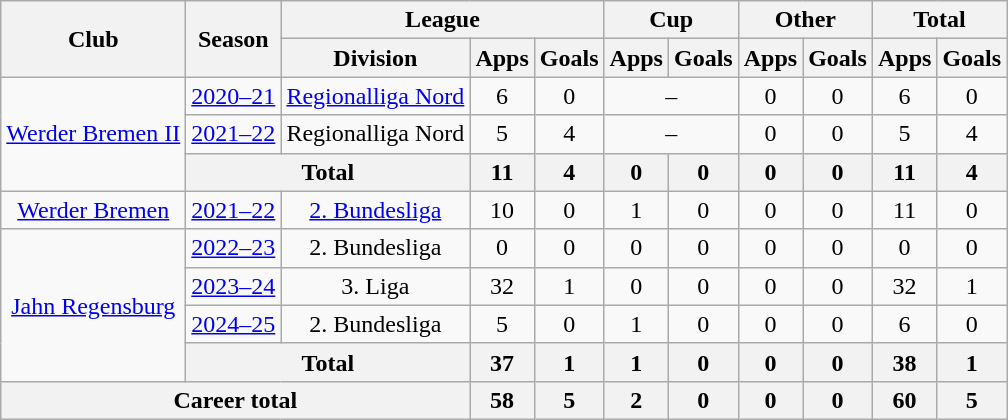<table class="wikitable" style="text-align: center">
<tr>
<th rowspan="2">Club</th>
<th rowspan="2">Season</th>
<th colspan="3">League</th>
<th colspan="2">Cup</th>
<th colspan="2">Other</th>
<th colspan="2">Total</th>
</tr>
<tr>
<th>Division</th>
<th>Apps</th>
<th>Goals</th>
<th>Apps</th>
<th>Goals</th>
<th>Apps</th>
<th>Goals</th>
<th>Apps</th>
<th>Goals</th>
</tr>
<tr>
<td rowspan="3"><a href='#'>Werder Bremen II</a></td>
<td><a href='#'>2020–21</a></td>
<td><a href='#'>Regionalliga Nord</a></td>
<td>6</td>
<td>0</td>
<td colspan="2">–</td>
<td>0</td>
<td>0</td>
<td>6</td>
<td>0</td>
</tr>
<tr>
<td><a href='#'>2021–22</a></td>
<td>Regionalliga Nord</td>
<td>5</td>
<td>4</td>
<td colspan="2">–</td>
<td>0</td>
<td>0</td>
<td>5</td>
<td>4</td>
</tr>
<tr>
<th colspan="2">Total</th>
<th>11</th>
<th>4</th>
<th>0</th>
<th>0</th>
<th>0</th>
<th>0</th>
<th>11</th>
<th>4</th>
</tr>
<tr>
<td><a href='#'>Werder Bremen</a></td>
<td><a href='#'>2021–22</a></td>
<td><a href='#'>2. Bundesliga</a></td>
<td>10</td>
<td>0</td>
<td>1</td>
<td>0</td>
<td>0</td>
<td>0</td>
<td>11</td>
<td>0</td>
</tr>
<tr>
<td rowspan="4"><a href='#'>Jahn Regensburg</a></td>
<td><a href='#'>2022–23</a></td>
<td>2. Bundesliga</td>
<td>0</td>
<td>0</td>
<td>0</td>
<td>0</td>
<td>0</td>
<td>0</td>
<td>0</td>
<td>0</td>
</tr>
<tr>
<td><a href='#'>2023–24</a></td>
<td>3. Liga</td>
<td>32</td>
<td>1</td>
<td>0</td>
<td>0</td>
<td>0</td>
<td>0</td>
<td>32</td>
<td>1</td>
</tr>
<tr>
<td><a href='#'>2024–25</a></td>
<td>2. Bundesliga</td>
<td>5</td>
<td>0</td>
<td>1</td>
<td>0</td>
<td>0</td>
<td>0</td>
<td>6</td>
<td>0</td>
</tr>
<tr>
<th colspan="2">Total</th>
<th>37</th>
<th>1</th>
<th>1</th>
<th>0</th>
<th>0</th>
<th>0</th>
<th>38</th>
<th>1</th>
</tr>
<tr>
<th colspan="3">Career total</th>
<th>58</th>
<th>5</th>
<th>2</th>
<th>0</th>
<th>0</th>
<th>0</th>
<th>60</th>
<th>5</th>
</tr>
</table>
